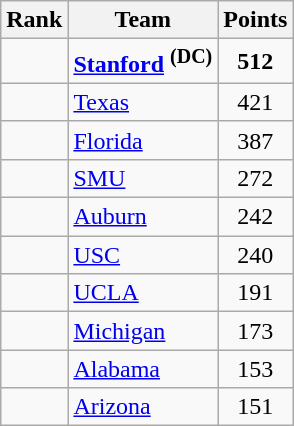<table class="wikitable sortable" style="text-align:center">
<tr>
<th>Rank</th>
<th>Team</th>
<th>Points</th>
</tr>
<tr>
<td></td>
<td align=left><strong><a href='#'>Stanford</a></strong> <strong><sup>(DC)</sup></strong></td>
<td><strong>512</strong></td>
</tr>
<tr>
<td></td>
<td align=left><a href='#'>Texas</a></td>
<td>421</td>
</tr>
<tr>
<td></td>
<td align=left><a href='#'>Florida</a></td>
<td>387</td>
</tr>
<tr>
<td></td>
<td align=left><a href='#'>SMU</a></td>
<td>272</td>
</tr>
<tr>
<td></td>
<td align=left><a href='#'>Auburn</a></td>
<td>242</td>
</tr>
<tr>
<td></td>
<td align=left><a href='#'>USC</a></td>
<td>240</td>
</tr>
<tr>
<td></td>
<td align=left><a href='#'>UCLA</a></td>
<td>191</td>
</tr>
<tr>
<td></td>
<td align=left><a href='#'>Michigan</a></td>
<td>173</td>
</tr>
<tr>
<td></td>
<td align=left><a href='#'>Alabama</a></td>
<td>153</td>
</tr>
<tr>
<td></td>
<td align=left><a href='#'>Arizona</a></td>
<td>151</td>
</tr>
</table>
